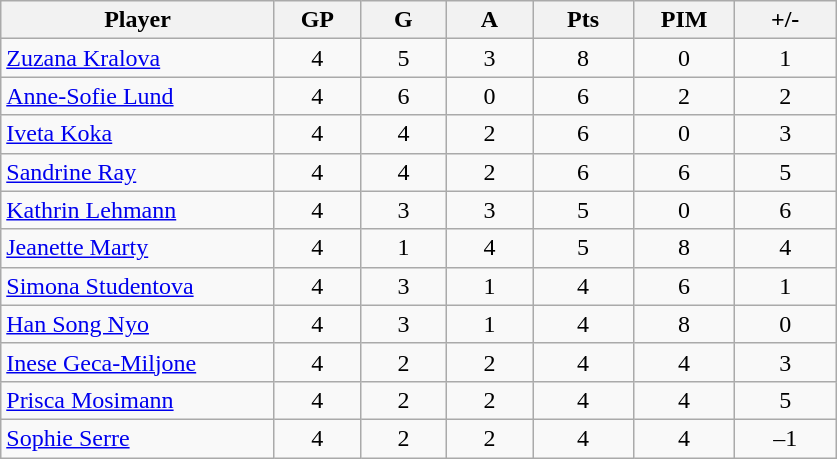<table class="wikitable sortable" style="text-align:center;">
<tr>
<th width="175px">Player</th>
<th width="50px">GP</th>
<th width="50px">G</th>
<th width="50px">A</th>
<th width="60px">Pts</th>
<th width="60px">PIM</th>
<th width="60px">+/-</th>
</tr>
<tr align=center>
<td align=left> <a href='#'>Zuzana Kralova</a></td>
<td>4</td>
<td>5</td>
<td>3</td>
<td>8</td>
<td>0</td>
<td>1</td>
</tr>
<tr align=center>
<td align=left> <a href='#'>Anne-Sofie Lund</a></td>
<td>4</td>
<td>6</td>
<td>0</td>
<td>6</td>
<td>2</td>
<td>2</td>
</tr>
<tr align=center>
<td align=left> <a href='#'>Iveta Koka</a></td>
<td>4</td>
<td>4</td>
<td>2</td>
<td>6</td>
<td>0</td>
<td>3</td>
</tr>
<tr align=center>
<td align=left> <a href='#'>Sandrine Ray</a></td>
<td>4</td>
<td>4</td>
<td>2</td>
<td>6</td>
<td>6</td>
<td>5</td>
</tr>
<tr align=center>
<td align=left> <a href='#'>Kathrin Lehmann</a></td>
<td>4</td>
<td>3</td>
<td>3</td>
<td>5</td>
<td>0</td>
<td>6</td>
</tr>
<tr align=center>
<td align=left> <a href='#'>Jeanette Marty</a></td>
<td>4</td>
<td>1</td>
<td>4</td>
<td>5</td>
<td>8</td>
<td>4</td>
</tr>
<tr align=center>
<td align=left> <a href='#'>Simona Studentova</a></td>
<td>4</td>
<td>3</td>
<td>1</td>
<td>4</td>
<td>6</td>
<td>1</td>
</tr>
<tr align=center>
<td align=left> <a href='#'>Han Song Nyo</a></td>
<td>4</td>
<td>3</td>
<td>1</td>
<td>4</td>
<td>8</td>
<td>0</td>
</tr>
<tr align=center>
<td align=left> <a href='#'>Inese Geca-Miljone</a></td>
<td>4</td>
<td>2</td>
<td>2</td>
<td>4</td>
<td>4</td>
<td>3</td>
</tr>
<tr align=center>
<td align=left> <a href='#'>Prisca Mosimann</a></td>
<td>4</td>
<td>2</td>
<td>2</td>
<td>4</td>
<td>4</td>
<td>5</td>
</tr>
<tr align=center>
<td align=left> <a href='#'>Sophie Serre</a></td>
<td>4</td>
<td>2</td>
<td>2</td>
<td>4</td>
<td>4</td>
<td>–1</td>
</tr>
</table>
